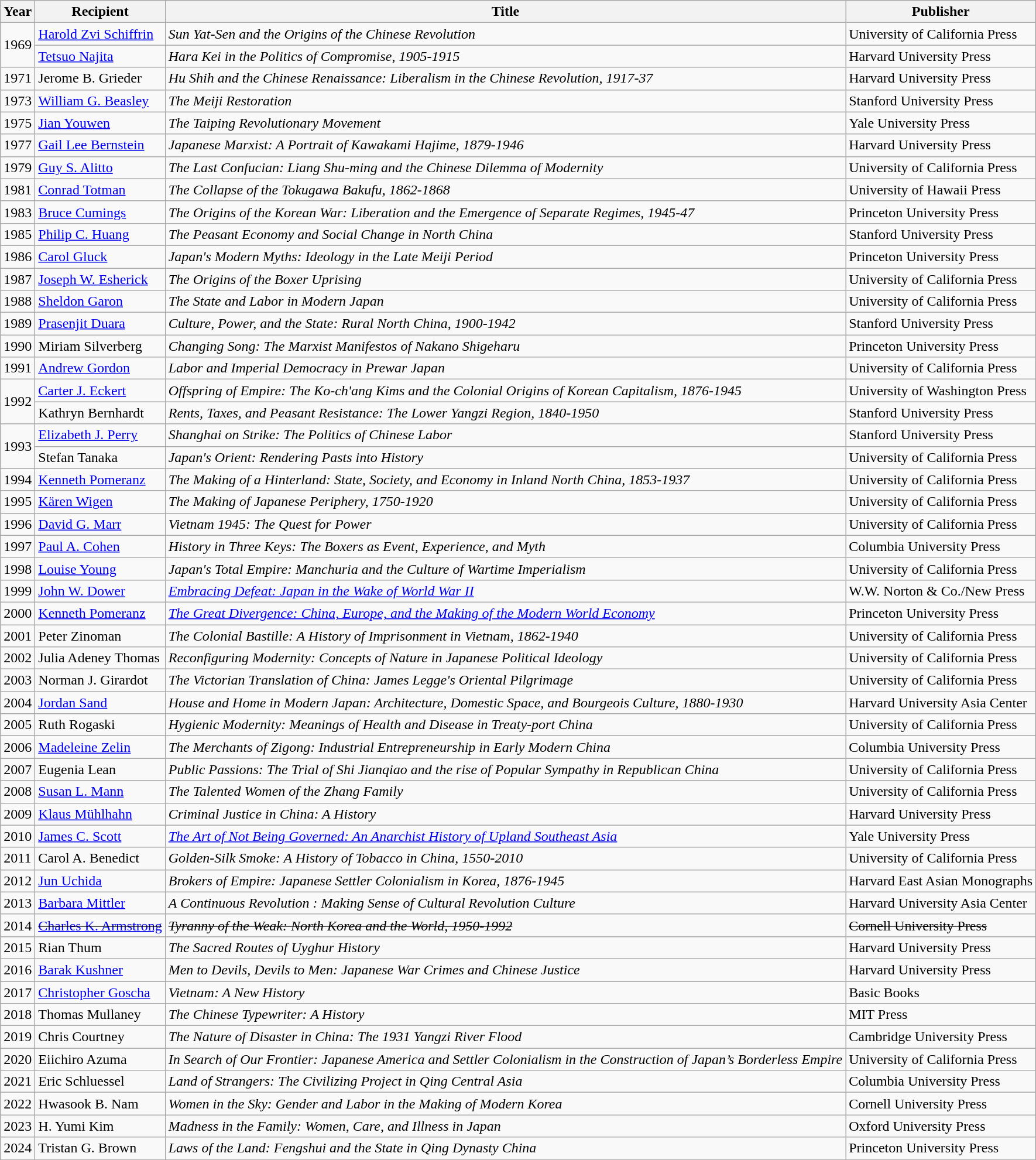<table class="wikitable sortable">
<tr>
<th>Year</th>
<th>Recipient</th>
<th>Title</th>
<th>Publisher</th>
</tr>
<tr>
<td rowspan=2>1969</td>
<td><a href='#'>Harold Zvi Schiffrin</a></td>
<td><em>Sun Yat-Sen and the Origins of the Chinese Revolution</em></td>
<td>University of California Press</td>
</tr>
<tr>
<td><a href='#'>Tetsuo Najita</a></td>
<td><em>Hara Kei in the Politics of Compromise, 1905-1915</em></td>
<td>Harvard University Press</td>
</tr>
<tr>
<td>1971</td>
<td>Jerome B. Grieder</td>
<td><em>Hu Shih and the Chinese Renaissance: Liberalism in the Chinese Revolution, 1917-37</em></td>
<td>Harvard University Press</td>
</tr>
<tr>
<td>1973</td>
<td><a href='#'>William G. Beasley</a></td>
<td><em>The Meiji Restoration</em></td>
<td>Stanford University Press</td>
</tr>
<tr>
<td>1975</td>
<td><a href='#'>Jian Youwen</a></td>
<td><em>The Taiping Revolutionary Movement</em></td>
<td>Yale University Press</td>
</tr>
<tr>
<td>1977</td>
<td><a href='#'>Gail Lee Bernstein</a></td>
<td><em>Japanese Marxist: A Portrait of Kawakami Hajime, 1879-1946</em></td>
<td>Harvard University Press</td>
</tr>
<tr>
<td>1979</td>
<td><a href='#'>Guy S. Alitto</a></td>
<td><em>The Last Confucian: Liang Shu-ming and the Chinese Dilemma of Modernity</em></td>
<td>University of California Press</td>
</tr>
<tr>
<td>1981</td>
<td><a href='#'>Conrad Totman</a></td>
<td><em>The Collapse of the Tokugawa Bakufu, 1862-1868</em></td>
<td>University of Hawaii Press</td>
</tr>
<tr>
<td>1983</td>
<td><a href='#'>Bruce Cumings</a></td>
<td><em>The Origins of the Korean War: Liberation and the Emergence of Separate Regimes, 1945-47</em></td>
<td>Princeton University Press</td>
</tr>
<tr>
<td>1985</td>
<td><a href='#'>Philip C. Huang</a></td>
<td><em>The Peasant Economy and Social Change in North China</em></td>
<td>Stanford University Press</td>
</tr>
<tr>
<td>1986</td>
<td><a href='#'>Carol Gluck</a></td>
<td><em>Japan's Modern Myths: Ideology in the Late Meiji Period</em></td>
<td>Princeton University Press</td>
</tr>
<tr>
<td>1987</td>
<td><a href='#'>Joseph W. Esherick</a></td>
<td><em>The Origins of the Boxer Uprising</em></td>
<td>University of California Press</td>
</tr>
<tr>
<td>1988</td>
<td><a href='#'>Sheldon Garon</a></td>
<td><em>The State and Labor in Modern Japan</em></td>
<td>University of California Press</td>
</tr>
<tr>
<td>1989</td>
<td><a href='#'>Prasenjit Duara</a></td>
<td><em>Culture, Power, and the State: Rural North China, 1900-1942</em></td>
<td>Stanford University Press</td>
</tr>
<tr>
<td>1990</td>
<td>Miriam Silverberg</td>
<td><em>Changing Song: The Marxist Manifestos of Nakano Shigeharu</em></td>
<td>Princeton University Press</td>
</tr>
<tr>
<td>1991</td>
<td><a href='#'>Andrew Gordon</a></td>
<td><em>Labor and Imperial Democracy in Prewar Japan</em></td>
<td>University of California Press</td>
</tr>
<tr>
<td rowspan=2>1992</td>
<td><a href='#'>Carter J. Eckert</a></td>
<td><em>Offspring of Empire: The Ko-ch'ang Kims and the Colonial Origins of Korean Capitalism, 1876-1945</em></td>
<td>University of Washington Press</td>
</tr>
<tr>
<td>Kathryn Bernhardt</td>
<td><em>Rents, Taxes, and Peasant Resistance: The Lower Yangzi Region, 1840-1950</em></td>
<td>Stanford University Press</td>
</tr>
<tr>
<td rowspan=2>1993</td>
<td><a href='#'>Elizabeth J. Perry</a></td>
<td><em>Shanghai on Strike: The Politics of Chinese Labor</em></td>
<td>Stanford University Press</td>
</tr>
<tr>
<td>Stefan Tanaka</td>
<td><em>Japan's Orient: Rendering Pasts into History</em></td>
<td>University of California Press</td>
</tr>
<tr>
<td>1994</td>
<td><a href='#'>Kenneth Pomeranz</a></td>
<td><em>The Making of a Hinterland: State, Society, and Economy in Inland North China, 1853-1937</em></td>
<td>University of California Press</td>
</tr>
<tr>
<td>1995</td>
<td><a href='#'>Kären Wigen</a></td>
<td><em>The Making of Japanese Periphery, 1750-1920</em></td>
<td>University of California Press</td>
</tr>
<tr>
<td>1996</td>
<td><a href='#'>David G. Marr</a></td>
<td><em>Vietnam 1945: The Quest for Power</em></td>
<td>University of California Press</td>
</tr>
<tr>
<td>1997</td>
<td><a href='#'>Paul A. Cohen</a></td>
<td><em>History in Three Keys: The Boxers as Event, Experience, and Myth</em></td>
<td>Columbia University Press</td>
</tr>
<tr>
<td>1998</td>
<td><a href='#'>Louise Young</a></td>
<td><em>Japan's Total Empire: Manchuria and the Culture of Wartime Imperialism</em></td>
<td>University of California Press</td>
</tr>
<tr>
<td>1999</td>
<td><a href='#'>John W. Dower</a></td>
<td><em><a href='#'>Embracing Defeat: Japan in the Wake of World War II</a></em></td>
<td>W.W. Norton & Co./New Press</td>
</tr>
<tr>
<td>2000</td>
<td><a href='#'>Kenneth Pomeranz</a></td>
<td><em><a href='#'>The Great Divergence: China, Europe, and the Making of the Modern World Economy</a></em></td>
<td>Princeton University Press</td>
</tr>
<tr>
<td>2001</td>
<td>Peter Zinoman</td>
<td><em>The Colonial Bastille: A History of Imprisonment in Vietnam, 1862-1940</em></td>
<td>University of California Press</td>
</tr>
<tr>
<td>2002</td>
<td>Julia Adeney Thomas</td>
<td><em>Reconfiguring Modernity: Concepts of Nature in Japanese Political Ideology</em></td>
<td>University of California Press</td>
</tr>
<tr>
<td>2003</td>
<td>Norman J. Girardot</td>
<td><em>The Victorian Translation of China: James Legge's Oriental Pilgrimage</em></td>
<td>University of California Press</td>
</tr>
<tr>
<td>2004</td>
<td><a href='#'>Jordan Sand</a></td>
<td><em>House and Home in Modern Japan: Architecture, Domestic Space, and Bourgeois Culture, 1880-1930</em></td>
<td>Harvard University Asia Center</td>
</tr>
<tr>
<td>2005</td>
<td>Ruth Rogaski</td>
<td><em>Hygienic Modernity: Meanings of Health and Disease in Treaty-port China</em></td>
<td>University of California Press</td>
</tr>
<tr>
<td>2006</td>
<td><a href='#'>Madeleine Zelin</a></td>
<td><em>The Merchants of Zigong: Industrial Entrepreneurship in Early Modern China</em></td>
<td>Columbia University Press</td>
</tr>
<tr>
<td>2007</td>
<td>Eugenia Lean</td>
<td><em>Public Passions: The Trial of Shi Jianqiao and the rise of Popular Sympathy in Republican China</em></td>
<td>University of California Press</td>
</tr>
<tr>
<td>2008</td>
<td><a href='#'>Susan L. Mann</a></td>
<td><em>The Talented Women of the Zhang Family</em></td>
<td>University of California Press</td>
</tr>
<tr>
<td>2009</td>
<td><a href='#'>Klaus Mühlhahn</a></td>
<td><em>Criminal Justice in China: A History</em></td>
<td>Harvard University Press</td>
</tr>
<tr>
<td>2010</td>
<td><a href='#'>James C. Scott</a></td>
<td><em><a href='#'>The Art of Not Being Governed: An Anarchist History of Upland Southeast Asia</a></em></td>
<td>Yale University Press</td>
</tr>
<tr>
<td>2011</td>
<td>Carol A. Benedict</td>
<td><em>Golden-Silk Smoke: A History of Tobacco in China, 1550-2010</em></td>
<td>University of California Press</td>
</tr>
<tr>
<td>2012</td>
<td><a href='#'>Jun Uchida</a></td>
<td><em>Brokers of Empire: Japanese Settler Colonialism in Korea, 1876-1945</em></td>
<td>Harvard East Asian Monographs</td>
</tr>
<tr>
<td>2013</td>
<td><a href='#'>Barbara Mittler</a></td>
<td><em>A Continuous Revolution : Making Sense of Cultural Revolution Culture</em></td>
<td>Harvard University Asia Center</td>
</tr>
<tr>
<td>2014</td>
<td><s><a href='#'>Charles K. Armstrong</a></s></td>
<td><s><em>Tyranny of the Weak: North Korea and the World, 1950-1992</em></s></td>
<td><s>Cornell University Press</s></td>
</tr>
<tr>
<td>2015</td>
<td>Rian Thum</td>
<td><em>The Sacred Routes of Uyghur History</em></td>
<td>Harvard University Press</td>
</tr>
<tr>
<td>2016</td>
<td><a href='#'>Barak Kushner</a></td>
<td><em>Men to Devils, Devils to Men: Japanese War Crimes and Chinese Justice</em></td>
<td>Harvard University Press</td>
</tr>
<tr>
<td>2017</td>
<td><a href='#'>Christopher Goscha</a></td>
<td><em>Vietnam: A New History</em></td>
<td>Basic Books</td>
</tr>
<tr>
<td>2018</td>
<td>Thomas Mullaney</td>
<td><em>The Chinese Typewriter: A History</em></td>
<td>MIT Press</td>
</tr>
<tr>
<td>2019</td>
<td>Chris Courtney</td>
<td><em>The Nature of Disaster in China: The 1931 Yangzi River Flood</em></td>
<td>Cambridge University Press</td>
</tr>
<tr>
<td>2020</td>
<td>Eiichiro Azuma</td>
<td><em>In Search of Our Frontier: Japanese America and Settler Colonialism in the Construction of Japan’s Borderless Empire</em></td>
<td>University of California Press</td>
</tr>
<tr>
<td>2021</td>
<td>Eric Schluessel</td>
<td><em>Land of Strangers: The Civilizing Project in Qing Central Asia</em></td>
<td>Columbia University Press</td>
</tr>
<tr>
<td>2022</td>
<td>Hwasook B. Nam</td>
<td><em>Women in the Sky: Gender and Labor in the Making of Modern Korea</em></td>
<td>Cornell University Press</td>
</tr>
<tr>
<td>2023</td>
<td>H. Yumi Kim</td>
<td><em>Madness in the Family: Women, Care, and Illness in Japan</em></td>
<td>Oxford University Press</td>
</tr>
<tr>
<td>2024</td>
<td>Tristan G. Brown</td>
<td><em>Laws of the Land: Fengshui and the State in Qing Dynasty China</em></td>
<td>Princeton University Press</td>
</tr>
<tr>
</tr>
</table>
